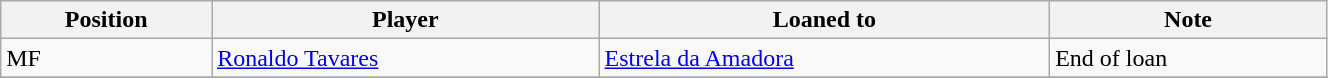<table class="wikitable sortable" style="width:70%; text-align:center; font-size:100%; text-align:left;">
<tr>
<th>Position</th>
<th>Player</th>
<th>Loaned to</th>
<th>Note</th>
</tr>
<tr>
<td>MF</td>
<td> <a href='#'>Ronaldo Tavares</a></td>
<td> <a href='#'>Estrela da Amadora</a></td>
<td>End of loan</td>
</tr>
<tr>
</tr>
</table>
